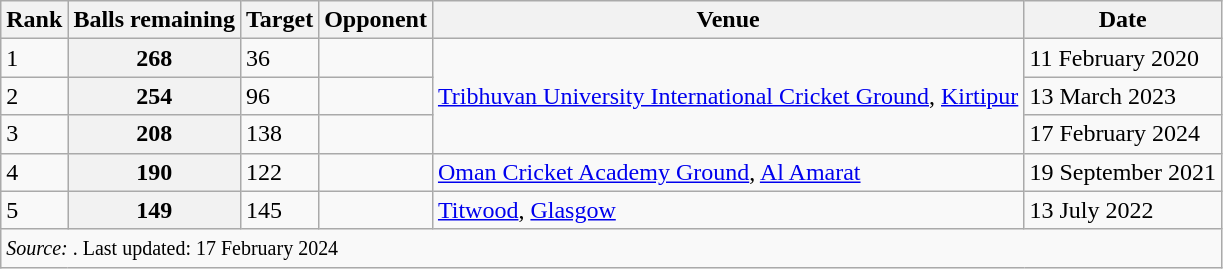<table class="wikitable">
<tr>
<th>Rank</th>
<th>Balls remaining</th>
<th>Target</th>
<th>Opponent</th>
<th>Venue</th>
<th>Date</th>
</tr>
<tr>
<td>1</td>
<th>268</th>
<td>36</td>
<td></td>
<td rowspan=3><a href='#'>Tribhuvan University International Cricket Ground</a>, <a href='#'>Kirtipur</a></td>
<td>11 February 2020</td>
</tr>
<tr>
<td>2</td>
<th>254</th>
<td>96</td>
<td></td>
<td>13 March 2023</td>
</tr>
<tr>
<td>3</td>
<th>208</th>
<td>138</td>
<td></td>
<td>17 February 2024</td>
</tr>
<tr>
<td>4</td>
<th>190</th>
<td>122</td>
<td></td>
<td><a href='#'>Oman Cricket Academy Ground</a>, <a href='#'>Al Amarat</a></td>
<td>19 September 2021</td>
</tr>
<tr>
<td>5</td>
<th>149</th>
<td>145</td>
<td></td>
<td><a href='#'>Titwood</a>, <a href='#'>Glasgow</a></td>
<td>13 July 2022</td>
</tr>
<tr>
<td colspan="6"><small><em>Source: </em>. Last updated: 17 February 2024</small></td>
</tr>
</table>
